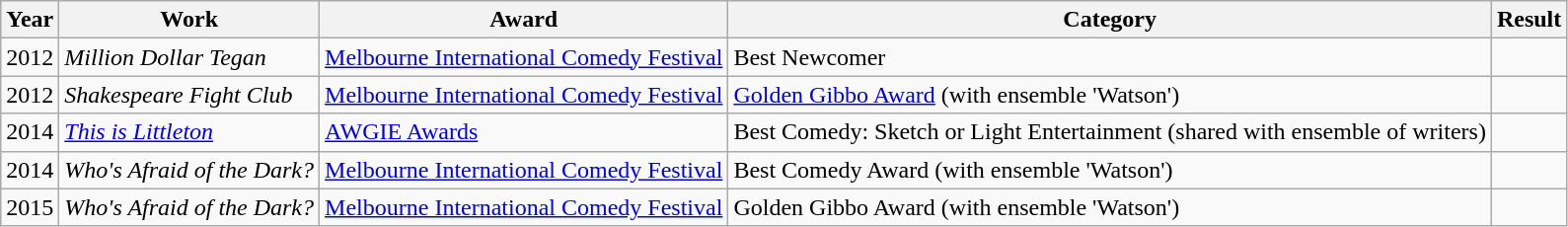<table class=wikitable>
<tr>
<th>Year</th>
<th>Work</th>
<th>Award</th>
<th>Category</th>
<th>Result</th>
</tr>
<tr>
<td>2012</td>
<td><em>Million Dollar Tegan</em></td>
<td><a href='#'>Melbourne International Comedy Festival</a></td>
<td>Best Newcomer</td>
<td></td>
</tr>
<tr>
<td>2012</td>
<td><em>Shakespeare Fight Club</em></td>
<td><a href='#'>Melbourne International Comedy Festival</a></td>
<td><a href='#'>Golden Gibbo Award</a> (with ensemble 'Watson')</td>
<td></td>
</tr>
<tr>
<td>2014</td>
<td><em><a href='#'>This is Littleton</a></em></td>
<td><a href='#'>AWGIE Awards</a></td>
<td>Best Comedy: Sketch or Light Entertainment (shared with ensemble of writers)</td>
<td></td>
</tr>
<tr>
<td>2014</td>
<td><em>Who's Afraid of the Dark?</em></td>
<td><a href='#'>Melbourne International Comedy Festival</a></td>
<td>Best Comedy Award (with ensemble 'Watson')</td>
<td> </td>
</tr>
<tr>
<td>2015</td>
<td><em>Who's Afraid of the Dark?</em></td>
<td><a href='#'>Melbourne International Comedy Festival</a></td>
<td>Golden Gibbo Award (with ensemble 'Watson')</td>
<td></td>
</tr>
</table>
